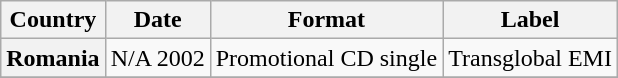<table class="wikitable plainrowheaders unsortable">
<tr>
<th>Country</th>
<th>Date</th>
<th>Format</th>
<th>Label</th>
</tr>
<tr>
<th scope="row">Romania</th>
<td rowspan="1">N/A 2002</td>
<td rowspan="1">Promotional CD single</td>
<td rowspan="1">Transglobal EMI</td>
</tr>
<tr>
</tr>
</table>
